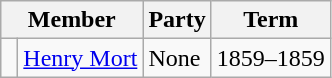<table class="wikitable">
<tr>
<th colspan="2">Member</th>
<th>Party</th>
<th>Term</th>
</tr>
<tr>
<td> </td>
<td><a href='#'>Henry Mort</a></td>
<td>None</td>
<td>1859–1859</td>
</tr>
</table>
